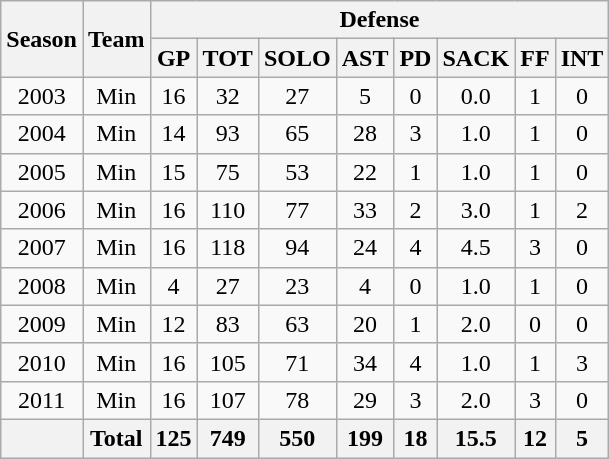<table class="wikitable">
<tr>
<th rowspan="2">Season</th>
<th rowspan="2">Team</th>
<th colspan="10" style="text-align:center;">Defense</th>
</tr>
<tr>
<th>GP</th>
<th>TOT</th>
<th>SOLO</th>
<th>AST</th>
<th>PD</th>
<th>SACK</th>
<th>FF</th>
<th>INT</th>
</tr>
<tr style="text-align:center;">
<td>2003</td>
<td>Min</td>
<td>16</td>
<td>32</td>
<td>27</td>
<td>5</td>
<td>0</td>
<td>0.0</td>
<td>1</td>
<td>0</td>
</tr>
<tr style="text-align:center;">
<td>2004</td>
<td>Min</td>
<td>14</td>
<td>93</td>
<td>65</td>
<td>28</td>
<td>3</td>
<td>1.0</td>
<td>1</td>
<td>0</td>
</tr>
<tr style="text-align:center;">
<td>2005</td>
<td>Min</td>
<td>15</td>
<td>75</td>
<td>53</td>
<td>22</td>
<td>1</td>
<td>1.0</td>
<td>1</td>
<td>0</td>
</tr>
<tr style="text-align:center;">
<td>2006</td>
<td>Min</td>
<td>16</td>
<td>110</td>
<td>77</td>
<td>33</td>
<td>2</td>
<td>3.0</td>
<td>1</td>
<td>2</td>
</tr>
<tr style="text-align:center;">
<td>2007</td>
<td>Min</td>
<td>16</td>
<td>118</td>
<td>94</td>
<td>24</td>
<td>4</td>
<td>4.5</td>
<td>3</td>
<td>0</td>
</tr>
<tr style="text-align:center;">
<td>2008</td>
<td>Min</td>
<td>4</td>
<td>27</td>
<td>23</td>
<td>4</td>
<td>0</td>
<td>1.0</td>
<td>1</td>
<td>0</td>
</tr>
<tr style="text-align:center;">
<td>2009</td>
<td>Min</td>
<td>12</td>
<td>83</td>
<td>63</td>
<td>20</td>
<td>1</td>
<td>2.0</td>
<td>0</td>
<td>0</td>
</tr>
<tr style="text-align:center;">
<td>2010</td>
<td>Min</td>
<td>16</td>
<td>105</td>
<td>71</td>
<td>34</td>
<td>4</td>
<td>1.0</td>
<td>1</td>
<td>3</td>
</tr>
<tr style="text-align:center;">
<td>2011</td>
<td>Min</td>
<td>16</td>
<td>107</td>
<td>78</td>
<td>29</td>
<td>3</td>
<td>2.0</td>
<td>3</td>
<td>0</td>
</tr>
<tr>
<th></th>
<th>Total</th>
<th>125</th>
<th>749</th>
<th>550</th>
<th>199</th>
<th>18</th>
<th>15.5</th>
<th>12</th>
<th>5</th>
</tr>
</table>
